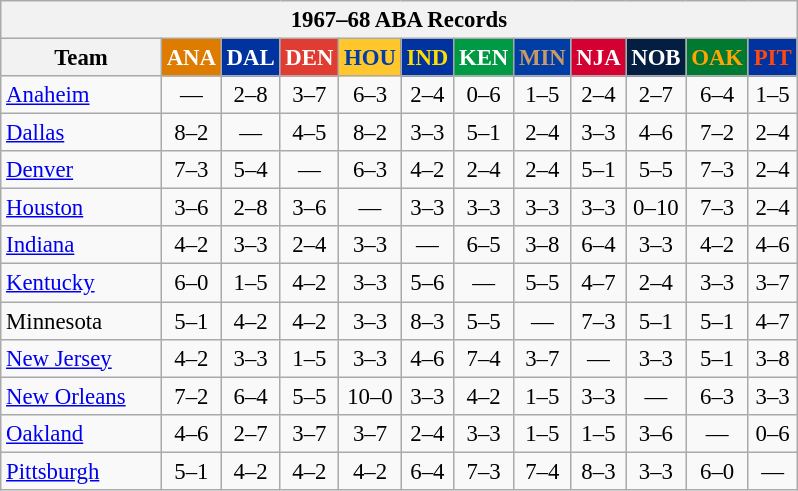<table class="wikitable" style="font-size:95%; text-align:center;">
<tr>
<th colspan=12>1967–68 ABA Records</th>
</tr>
<tr>
<th width=100>Team</th>
<th style="background:#DE7C00;color:#FFFFFF;width=35">ANA</th>
<th style="background:#00339F;color:#FFFFFF;width=35">DAL</th>
<th style="background:#E03C31;color:#FFFFFF;width=35">DEN</th>
<th style="background:#FFC72C;color:#003DA5;width=35">HOU</th>
<th style="background:#0032A0;color:#FEDD00;width=35">IND</th>
<th style="background:#009A44;color:#FFFFFF;width=35">KEN</th>
<th style="background:#003DA5;color:#C89A6A;width=35">MIN</th>
<th style="background:#D40032;color:#FFFFFF;width=35">NJA</th>
<th style="background:#041E42;color:#FFFFFF;width=35">NOB</th>
<th style="background:#007A33;color:#FFA400;width=35">OAK</th>
<th style="background:#0032A0;color:#FF4911;width=35">PIT</th>
</tr>
<tr>
<td style="text-align:left;"><a href='#'>Anaheim</a></td>
<td>—</td>
<td>2–8</td>
<td>3–7</td>
<td>6–3</td>
<td>2–4</td>
<td>0–6</td>
<td>1–5</td>
<td>2–4</td>
<td>2–7</td>
<td>6–4</td>
<td>1–5</td>
</tr>
<tr>
<td style="text-align:left;"><a href='#'>Dallas</a></td>
<td>8–2</td>
<td>—</td>
<td>4–5</td>
<td>8–2</td>
<td>3–3</td>
<td>5–1</td>
<td>2–4</td>
<td>3–3</td>
<td>4–6</td>
<td>7–2</td>
<td>2–4</td>
</tr>
<tr>
<td style="text-align:left;"><a href='#'>Denver</a></td>
<td>7–3</td>
<td>5–4</td>
<td>—</td>
<td>6–3</td>
<td>4–2</td>
<td>2–4</td>
<td>2–4</td>
<td>5–1</td>
<td>5–5</td>
<td>7–3</td>
<td>2–4</td>
</tr>
<tr>
<td style="text-align:left;"><a href='#'>Houston</a></td>
<td>3–6</td>
<td>2–8</td>
<td>3–6</td>
<td>—</td>
<td>3–3</td>
<td>3–3</td>
<td>3–3</td>
<td>3–3</td>
<td>0–10</td>
<td>7–3</td>
<td>2–4</td>
</tr>
<tr>
<td style="text-align:left;"><a href='#'>Indiana</a></td>
<td>4–2</td>
<td>3–3</td>
<td>2–4</td>
<td>3–3</td>
<td>—</td>
<td>6–5</td>
<td>3–8</td>
<td>6–4</td>
<td>3–3</td>
<td>4–2</td>
<td>4–6</td>
</tr>
<tr>
<td style="text-align:left;"><a href='#'>Kentucky</a></td>
<td>6–0</td>
<td>1–5</td>
<td>4–2</td>
<td>3–3</td>
<td>5–6</td>
<td>—</td>
<td>5–5</td>
<td>4–7</td>
<td>2–4</td>
<td>3–3</td>
<td>3–7</td>
</tr>
<tr>
<td style="text-align:left;">Minnesota</td>
<td>5–1</td>
<td>4–2</td>
<td>4–2</td>
<td>3–3</td>
<td>8–3</td>
<td>5–5</td>
<td>—</td>
<td>7–3</td>
<td>5–1</td>
<td>5–1</td>
<td>4–7</td>
</tr>
<tr>
<td style="text-align:left;"><a href='#'>New Jersey</a></td>
<td>4–2</td>
<td>3–3</td>
<td>1–5</td>
<td>3–3</td>
<td>4–6</td>
<td>7–4</td>
<td>3–7</td>
<td>—</td>
<td>3–3</td>
<td>5–1</td>
<td>3–8</td>
</tr>
<tr>
<td style="text-align:left;"><a href='#'>New Orleans</a></td>
<td>7–2</td>
<td>6–4</td>
<td>5–5</td>
<td>10–0</td>
<td>3–3</td>
<td>4–2</td>
<td>1–5</td>
<td>3–3</td>
<td>—</td>
<td>6–3</td>
<td>3–3</td>
</tr>
<tr>
<td style="text-align:left;"><a href='#'>Oakland</a></td>
<td>4–6</td>
<td>2–7</td>
<td>3–7</td>
<td>3–7</td>
<td>2–4</td>
<td>3–3</td>
<td>1–5</td>
<td>1–5</td>
<td>3–6</td>
<td>—</td>
<td>0–6</td>
</tr>
<tr>
<td style="text-align:left;"><a href='#'>Pittsburgh</a></td>
<td>5–1</td>
<td>4–2</td>
<td>4–2</td>
<td>4–2</td>
<td>6–4</td>
<td>7–3</td>
<td>7–4</td>
<td>8–3</td>
<td>3–3</td>
<td>6–0</td>
<td>—</td>
</tr>
</table>
